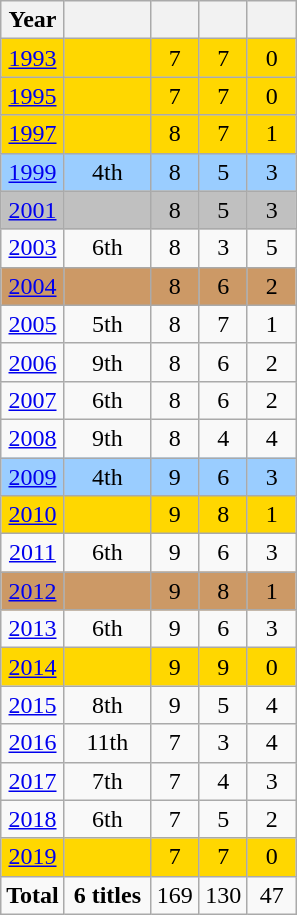<table class="wikitable" style="text-align: center;">
<tr>
<th>Year</th>
<th width="50"></th>
<th width=25></th>
<th width=25></th>
<th width=25></th>
</tr>
<tr bgcolor=gold>
<td> <a href='#'>1993</a></td>
<td></td>
<td>7</td>
<td>7</td>
<td>0</td>
</tr>
<tr bgcolor=gold>
<td> <a href='#'>1995</a></td>
<td></td>
<td>7</td>
<td>7</td>
<td>0</td>
</tr>
<tr bgcolor=gold>
<td> <a href='#'>1997</a></td>
<td></td>
<td>8</td>
<td>7</td>
<td>1</td>
</tr>
<tr bgcolor=#9acdff>
<td> <a href='#'>1999</a></td>
<td>4th</td>
<td>8</td>
<td>5</td>
<td>3</td>
</tr>
<tr bgcolor=silver>
<td> <a href='#'>2001</a></td>
<td></td>
<td>8</td>
<td>5</td>
<td>3</td>
</tr>
<tr>
<td> <a href='#'>2003</a></td>
<td>6th</td>
<td>8</td>
<td>3</td>
<td>5</td>
</tr>
<tr bgcolor=#cc9966>
<td> <a href='#'>2004</a></td>
<td></td>
<td>8</td>
<td>6</td>
<td>2</td>
</tr>
<tr>
<td> <a href='#'>2005</a></td>
<td>5th</td>
<td>8</td>
<td>7</td>
<td>1</td>
</tr>
<tr>
<td> <a href='#'>2006</a></td>
<td>9th</td>
<td>8</td>
<td>6</td>
<td>2</td>
</tr>
<tr>
<td> <a href='#'>2007</a></td>
<td>6th</td>
<td>8</td>
<td>6</td>
<td>2</td>
</tr>
<tr>
<td> <a href='#'>2008</a></td>
<td>9th</td>
<td>8</td>
<td>4</td>
<td>4</td>
</tr>
<tr bgcolor=#9acdff>
<td> <a href='#'>2009</a></td>
<td>4th</td>
<td>9</td>
<td>6</td>
<td>3</td>
</tr>
<tr bgcolor=gold>
<td> <a href='#'>2010</a></td>
<td></td>
<td>9</td>
<td>8</td>
<td>1</td>
</tr>
<tr>
<td> <a href='#'>2011</a></td>
<td>6th</td>
<td>9</td>
<td>6</td>
<td>3</td>
</tr>
<tr bgcolor=#cc9966>
<td> <a href='#'>2012</a></td>
<td></td>
<td>9</td>
<td>8</td>
<td>1</td>
</tr>
<tr>
<td> <a href='#'>2013</a></td>
<td>6th</td>
<td>9</td>
<td>6</td>
<td>3</td>
</tr>
<tr bgcolor=gold>
<td> <a href='#'>2014</a></td>
<td></td>
<td>9</td>
<td>9</td>
<td>0</td>
</tr>
<tr>
<td> <a href='#'>2015</a></td>
<td>8th</td>
<td>9</td>
<td>5</td>
<td>4</td>
</tr>
<tr>
<td> <a href='#'>2016</a></td>
<td>11th</td>
<td>7</td>
<td>3</td>
<td>4</td>
</tr>
<tr>
<td> <a href='#'>2017</a></td>
<td>7th</td>
<td>7</td>
<td>4</td>
<td>3</td>
</tr>
<tr>
<td> <a href='#'>2018</a></td>
<td>6th</td>
<td>7</td>
<td>5</td>
<td>2</td>
</tr>
<tr bgcolor=gold>
<td> <a href='#'>2019</a></td>
<td></td>
<td>7</td>
<td>7</td>
<td>0</td>
</tr>
<tr>
<td><strong>Total</strong></td>
<td><strong>6 titles</strong></td>
<td>169</td>
<td>130</td>
<td>47</td>
</tr>
</table>
